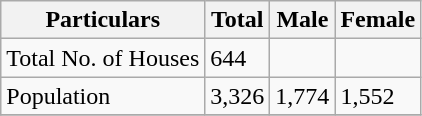<table class="wikitable sortable">
<tr>
<th>Particulars</th>
<th>Total</th>
<th>Male</th>
<th>Female</th>
</tr>
<tr>
<td>Total No. of Houses</td>
<td>644</td>
<td></td>
<td></td>
</tr>
<tr>
<td>Population</td>
<td>3,326</td>
<td>1,774</td>
<td>1,552</td>
</tr>
<tr>
</tr>
</table>
